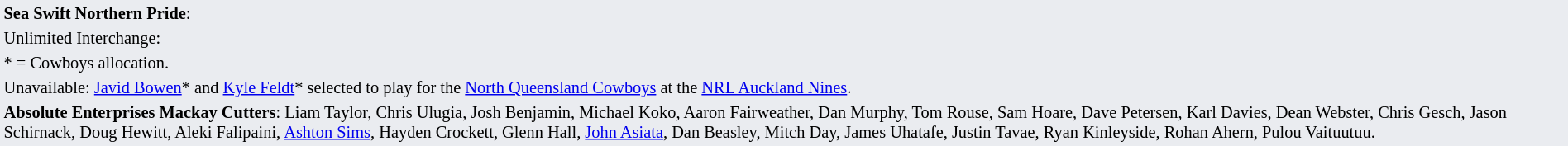<table style="background:#eaecf0; font-size:85%; width:100%;">
<tr>
<td><strong>Sea Swift Northern Pride</strong>:             </td>
</tr>
<tr>
<td>Unlimited Interchange:       </td>
</tr>
<tr>
<td>* = Cowboys allocation.</td>
</tr>
<tr>
<td>Unavailable: <a href='#'>Javid Bowen</a>* and <a href='#'>Kyle Feldt</a>* selected to play for the <a href='#'>North Queensland Cowboys</a> at the <a href='#'>NRL Auckland Nines</a>.</td>
</tr>
<tr>
<td><strong>Absolute Enterprises Mackay Cutters</strong>: Liam Taylor, Chris Ulugia, Josh Benjamin, Michael Koko, Aaron Fairweather, Dan Murphy, Tom Rouse, Sam Hoare, Dave Petersen, Karl Davies, Dean Webster, Chris Gesch, Jason Schirnack, Doug Hewitt, Aleki Falipaini, <a href='#'>Ashton Sims</a>, Hayden Crockett, Glenn Hall, <a href='#'>John Asiata</a>, Dan Beasley, Mitch Day, James Uhatafe, Justin Tavae, Ryan Kinleyside, Rohan Ahern, Pulou Vaituutuu.</td>
</tr>
</table>
